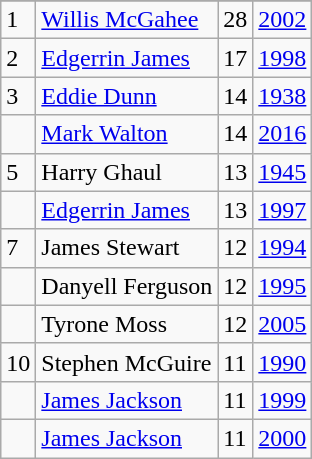<table class="wikitable">
<tr>
</tr>
<tr>
<td>1</td>
<td><a href='#'>Willis McGahee</a></td>
<td>28</td>
<td><a href='#'>2002</a></td>
</tr>
<tr>
<td>2</td>
<td><a href='#'>Edgerrin James</a></td>
<td>17</td>
<td><a href='#'>1998</a></td>
</tr>
<tr>
<td>3</td>
<td><a href='#'>Eddie Dunn</a></td>
<td>14</td>
<td><a href='#'>1938</a></td>
</tr>
<tr>
<td></td>
<td><a href='#'>Mark Walton</a></td>
<td>14</td>
<td><a href='#'>2016</a></td>
</tr>
<tr>
<td>5</td>
<td>Harry Ghaul</td>
<td>13</td>
<td><a href='#'>1945</a></td>
</tr>
<tr>
<td></td>
<td><a href='#'>Edgerrin James</a></td>
<td>13</td>
<td><a href='#'>1997</a></td>
</tr>
<tr>
<td>7</td>
<td>James Stewart</td>
<td>12</td>
<td><a href='#'>1994</a></td>
</tr>
<tr>
<td></td>
<td>Danyell Ferguson</td>
<td>12</td>
<td><a href='#'>1995</a></td>
</tr>
<tr>
<td></td>
<td>Tyrone Moss</td>
<td>12</td>
<td><a href='#'>2005</a></td>
</tr>
<tr>
<td>10</td>
<td>Stephen McGuire</td>
<td>11</td>
<td><a href='#'>1990</a></td>
</tr>
<tr>
<td></td>
<td><a href='#'>James Jackson</a></td>
<td>11</td>
<td><a href='#'>1999</a></td>
</tr>
<tr>
<td></td>
<td><a href='#'>James Jackson</a></td>
<td>11</td>
<td><a href='#'>2000</a></td>
</tr>
</table>
